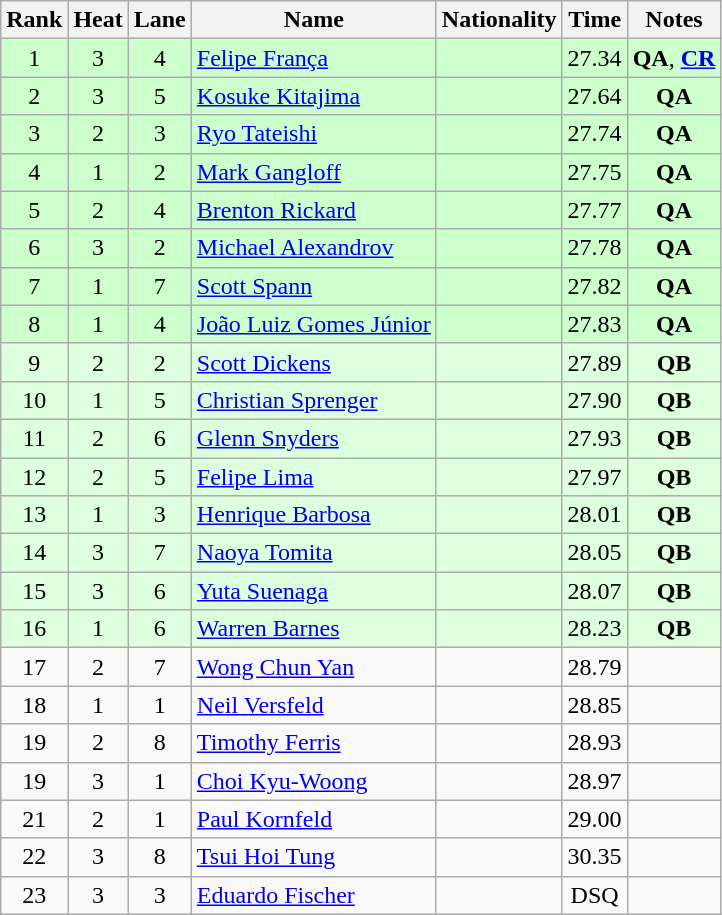<table class="wikitable sortable" style="text-align:center">
<tr>
<th>Rank</th>
<th>Heat</th>
<th>Lane</th>
<th>Name</th>
<th>Nationality</th>
<th>Time</th>
<th>Notes</th>
</tr>
<tr bgcolor=ccffcc>
<td>1</td>
<td>3</td>
<td>4</td>
<td align=left><a href='#'>Felipe França</a></td>
<td align=left></td>
<td>27.34</td>
<td><strong>QA</strong>, <strong><a href='#'>CR</a></strong></td>
</tr>
<tr bgcolor=ccffcc>
<td>2</td>
<td>3</td>
<td>5</td>
<td align=left><a href='#'>Kosuke Kitajima</a></td>
<td align=left></td>
<td>27.64</td>
<td><strong>QA</strong></td>
</tr>
<tr bgcolor=ccffcc>
<td>3</td>
<td>2</td>
<td>3</td>
<td align=left><a href='#'>Ryo Tateishi</a></td>
<td align=left></td>
<td>27.74</td>
<td><strong>QA</strong></td>
</tr>
<tr bgcolor=ccffcc>
<td>4</td>
<td>1</td>
<td>2</td>
<td align=left><a href='#'>Mark Gangloff</a></td>
<td align=left></td>
<td>27.75</td>
<td><strong>QA</strong></td>
</tr>
<tr bgcolor=ccffcc>
<td>5</td>
<td>2</td>
<td>4</td>
<td align=left><a href='#'>Brenton Rickard</a></td>
<td align=left></td>
<td>27.77</td>
<td><strong>QA</strong></td>
</tr>
<tr bgcolor=ccffcc>
<td>6</td>
<td>3</td>
<td>2</td>
<td align=left><a href='#'>Michael Alexandrov</a></td>
<td align=left></td>
<td>27.78</td>
<td><strong>QA</strong></td>
</tr>
<tr bgcolor=ccffcc>
<td>7</td>
<td>1</td>
<td>7</td>
<td align=left><a href='#'>Scott Spann</a></td>
<td align=left></td>
<td>27.82</td>
<td><strong>QA</strong></td>
</tr>
<tr bgcolor=ccffcc>
<td>8</td>
<td>1</td>
<td>4</td>
<td align=left><a href='#'>João Luiz Gomes Júnior</a></td>
<td align=left></td>
<td>27.83</td>
<td><strong>QA</strong></td>
</tr>
<tr bgcolor=ddffdd>
<td>9</td>
<td>2</td>
<td>2</td>
<td align=left><a href='#'>Scott Dickens</a></td>
<td align=left></td>
<td>27.89</td>
<td><strong>QB</strong></td>
</tr>
<tr bgcolor=ddffdd>
<td>10</td>
<td>1</td>
<td>5</td>
<td align=left><a href='#'>Christian Sprenger</a></td>
<td align=left></td>
<td>27.90</td>
<td><strong>QB</strong></td>
</tr>
<tr bgcolor=ddffdd>
<td>11</td>
<td>2</td>
<td>6</td>
<td align=left><a href='#'>Glenn Snyders</a></td>
<td align=left></td>
<td>27.93</td>
<td><strong>QB</strong></td>
</tr>
<tr bgcolor=ddffdd>
<td>12</td>
<td>2</td>
<td>5</td>
<td align=left><a href='#'>Felipe Lima</a></td>
<td align=left></td>
<td>27.97</td>
<td><strong>QB</strong></td>
</tr>
<tr bgcolor=ddffdd>
<td>13</td>
<td>1</td>
<td>3</td>
<td align=left><a href='#'>Henrique Barbosa</a></td>
<td align=left></td>
<td>28.01</td>
<td><strong>QB</strong></td>
</tr>
<tr bgcolor=ddffdd>
<td>14</td>
<td>3</td>
<td>7</td>
<td align=left><a href='#'>Naoya Tomita</a></td>
<td align=left></td>
<td>28.05</td>
<td><strong>QB</strong></td>
</tr>
<tr bgcolor=ddffdd>
<td>15</td>
<td>3</td>
<td>6</td>
<td align=left><a href='#'>Yuta Suenaga</a></td>
<td align=left></td>
<td>28.07</td>
<td><strong>QB</strong></td>
</tr>
<tr bgcolor=ddffdd>
<td>16</td>
<td>1</td>
<td>6</td>
<td align=left><a href='#'>Warren Barnes</a></td>
<td align=left></td>
<td>28.23</td>
<td><strong>QB</strong></td>
</tr>
<tr>
<td>17</td>
<td>2</td>
<td>7</td>
<td align=left><a href='#'>Wong Chun Yan</a></td>
<td align=left></td>
<td>28.79</td>
<td></td>
</tr>
<tr>
<td>18</td>
<td>1</td>
<td>1</td>
<td align=left><a href='#'>Neil Versfeld</a></td>
<td align=left></td>
<td>28.85</td>
<td></td>
</tr>
<tr>
<td>19</td>
<td>2</td>
<td>8</td>
<td align=left><a href='#'>Timothy Ferris</a></td>
<td align=left></td>
<td>28.93</td>
<td></td>
</tr>
<tr>
<td>19</td>
<td>3</td>
<td>1</td>
<td align=left><a href='#'>Choi Kyu-Woong</a></td>
<td align=left></td>
<td>28.97</td>
<td></td>
</tr>
<tr>
<td>21</td>
<td>2</td>
<td>1</td>
<td align=left><a href='#'>Paul Kornfeld</a></td>
<td align=left></td>
<td>29.00</td>
<td></td>
</tr>
<tr>
<td>22</td>
<td>3</td>
<td>8</td>
<td align=left><a href='#'>Tsui Hoi Tung</a></td>
<td align=left></td>
<td>30.35</td>
<td></td>
</tr>
<tr>
<td>23</td>
<td>3</td>
<td>3</td>
<td align=left><a href='#'>Eduardo Fischer</a></td>
<td align=left></td>
<td>DSQ</td>
<td></td>
</tr>
</table>
